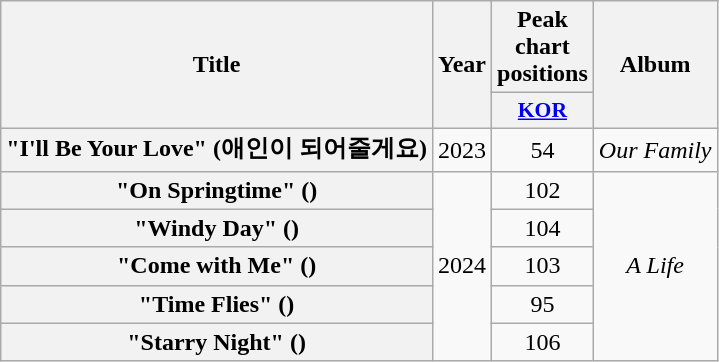<table class="wikitable plainrowheaders" style="text-align:center">
<tr>
<th scope="col" rowspan="2">Title</th>
<th scope="col" rowspan="2">Year</th>
<th scope="col">Peak chart positions</th>
<th scope="col" rowspan="2">Album</th>
</tr>
<tr>
<th scope="col" style="font-size:90%; width:2.5em"><a href='#'>KOR</a><br></th>
</tr>
<tr>
<th scope="row">"I'll Be Your Love" (애인이 되어줄게요)</th>
<td>2023</td>
<td>54</td>
<td><em>Our Family</em></td>
</tr>
<tr>
<th scope="row">"On Springtime" ()</th>
<td rowspan="5">2024</td>
<td>102</td>
<td rowspan="5"><em>A Life</em></td>
</tr>
<tr>
<th scope="row">"Windy Day" ()</th>
<td>104</td>
</tr>
<tr>
<th scope="row">"Come with Me" ()</th>
<td>103</td>
</tr>
<tr>
<th scope="row">"Time Flies" ()</th>
<td>95</td>
</tr>
<tr>
<th scope="row">"Starry Night" ()</th>
<td>106</td>
</tr>
</table>
